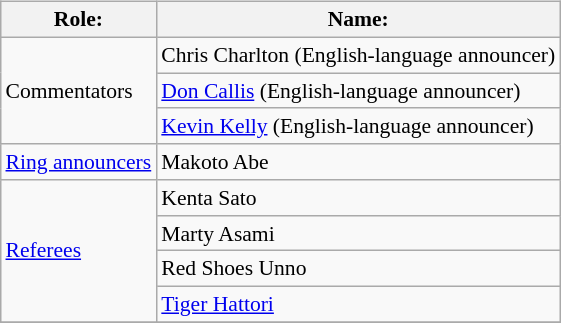<table class=wikitable style="font-size:90%; margin: 0.5em 0 0.5em 1em; float: right; clear: right;">
<tr>
<th>Role:</th>
<th>Name:</th>
</tr>
<tr>
<td rowspan=3>Commentators</td>
<td>Chris Charlton (English-language announcer)</td>
</tr>
<tr>
<td><a href='#'>Don Callis</a> (English-language announcer)</td>
</tr>
<tr>
<td><a href='#'>Kevin Kelly</a> (English-language announcer)</td>
</tr>
<tr>
<td rowspan=1><a href='#'>Ring announcers</a></td>
<td>Makoto Abe</td>
</tr>
<tr>
<td rowspan=4><a href='#'>Referees</a></td>
<td>Kenta Sato</td>
</tr>
<tr>
<td>Marty Asami</td>
</tr>
<tr>
<td>Red Shoes Unno</td>
</tr>
<tr>
<td><a href='#'>Tiger Hattori</a></td>
</tr>
<tr>
</tr>
</table>
